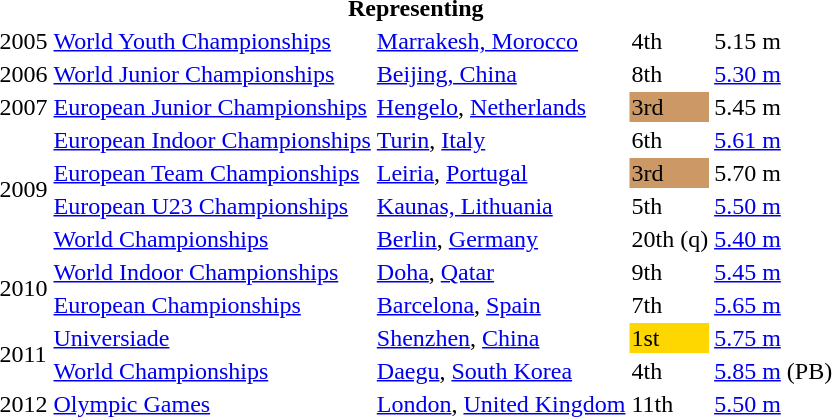<table>
<tr>
<th colspan="6">Representing </th>
</tr>
<tr>
<td>2005</td>
<td><a href='#'>World Youth Championships</a></td>
<td><a href='#'>Marrakesh, Morocco</a></td>
<td>4th</td>
<td>5.15 m</td>
</tr>
<tr>
<td>2006</td>
<td><a href='#'>World Junior Championships</a></td>
<td><a href='#'>Beijing, China</a></td>
<td>8th</td>
<td><a href='#'>5.30 m</a></td>
</tr>
<tr>
<td>2007</td>
<td><a href='#'>European Junior Championships</a></td>
<td><a href='#'>Hengelo</a>, <a href='#'>Netherlands</a></td>
<td bgcolor="cc9966">3rd</td>
<td>5.45 m</td>
</tr>
<tr>
<td rowspan=4>2009</td>
<td><a href='#'>European Indoor Championships</a></td>
<td><a href='#'>Turin</a>, <a href='#'>Italy</a></td>
<td>6th</td>
<td><a href='#'>5.61 m</a></td>
</tr>
<tr>
<td><a href='#'>European Team Championships</a></td>
<td><a href='#'>Leiria</a>, <a href='#'>Portugal</a></td>
<td bgcolor="cc9966">3rd</td>
<td>5.70 m</td>
</tr>
<tr>
<td><a href='#'>European U23 Championships</a></td>
<td><a href='#'>Kaunas, Lithuania</a></td>
<td>5th</td>
<td><a href='#'>5.50 m</a></td>
</tr>
<tr>
<td><a href='#'>World Championships</a></td>
<td><a href='#'>Berlin</a>, <a href='#'>Germany</a></td>
<td>20th (q)</td>
<td><a href='#'>5.40 m</a></td>
</tr>
<tr>
<td rowspan=2>2010</td>
<td><a href='#'>World Indoor Championships</a></td>
<td><a href='#'>Doha</a>, <a href='#'>Qatar</a></td>
<td>9th</td>
<td><a href='#'>5.45 m</a></td>
</tr>
<tr>
<td><a href='#'>European Championships</a></td>
<td><a href='#'>Barcelona</a>, <a href='#'>Spain</a></td>
<td>7th</td>
<td><a href='#'>5.65 m</a></td>
</tr>
<tr>
<td rowspan=2>2011</td>
<td><a href='#'>Universiade</a></td>
<td><a href='#'>Shenzhen</a>, <a href='#'>China</a></td>
<td bgcolor="gold">1st</td>
<td><a href='#'>5.75 m</a></td>
</tr>
<tr>
<td><a href='#'>World Championships</a></td>
<td><a href='#'>Daegu</a>, <a href='#'>South Korea</a></td>
<td>4th</td>
<td><a href='#'>5.85 m</a> (PB)</td>
</tr>
<tr>
<td>2012</td>
<td><a href='#'>Olympic Games</a></td>
<td><a href='#'>London</a>, <a href='#'>United Kingdom</a></td>
<td>11th</td>
<td><a href='#'>5.50 m</a></td>
</tr>
</table>
